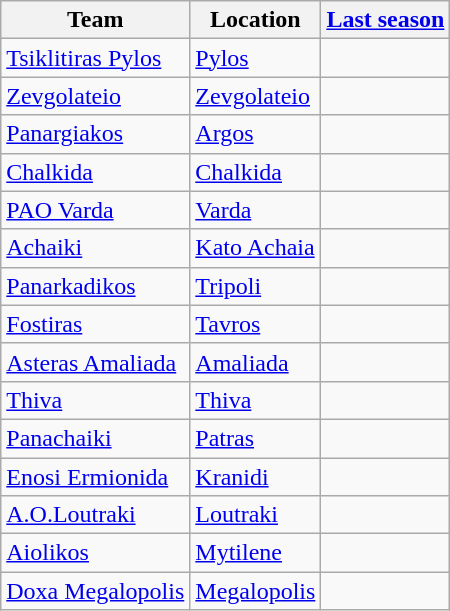<table class="wikitable sortable">
<tr>
<th>Team</th>
<th>Location</th>
<th><a href='#'>Last season</a></th>
</tr>
<tr>
<td><a href='#'>Tsiklitiras Pylos</a></td>
<td><a href='#'>Pylos</a></td>
<td></td>
</tr>
<tr>
<td><a href='#'>Zevgolateio</a></td>
<td><a href='#'>Zevgolateio</a></td>
<td></td>
</tr>
<tr>
<td><a href='#'>Panargiakos</a></td>
<td><a href='#'>Argos</a></td>
<td></td>
</tr>
<tr>
<td><a href='#'>Chalkida</a></td>
<td><a href='#'>Chalkida</a></td>
<td></td>
</tr>
<tr>
<td><a href='#'>PAO Varda</a></td>
<td><a href='#'>Varda</a></td>
<td></td>
</tr>
<tr>
<td><a href='#'>Achaiki</a></td>
<td><a href='#'>Kato Achaia</a></td>
<td></td>
</tr>
<tr>
<td><a href='#'>Panarkadikos</a></td>
<td><a href='#'>Tripoli</a></td>
<td></td>
</tr>
<tr>
<td><a href='#'>Fostiras</a></td>
<td><a href='#'>Tavros</a></td>
<td></td>
</tr>
<tr>
<td><a href='#'>Asteras Amaliada</a></td>
<td><a href='#'>Amaliada</a></td>
<td></td>
</tr>
<tr>
<td><a href='#'>Thiva</a></td>
<td><a href='#'>Thiva</a></td>
<td></td>
</tr>
<tr>
<td><a href='#'>Panachaiki</a></td>
<td><a href='#'>Patras</a></td>
<td></td>
</tr>
<tr>
<td><a href='#'>Enosi Ermionida</a></td>
<td><a href='#'>Kranidi</a></td>
<td></td>
</tr>
<tr>
<td><a href='#'>A.O.Loutraki</a></td>
<td><a href='#'>Loutraki</a></td>
<td></td>
</tr>
<tr>
<td><a href='#'>Aiolikos</a></td>
<td><a href='#'>Mytilene</a></td>
<td></td>
</tr>
<tr>
<td><a href='#'>Doxa Megalopolis</a></td>
<td><a href='#'>Megalopolis</a></td>
<td></td>
</tr>
</table>
